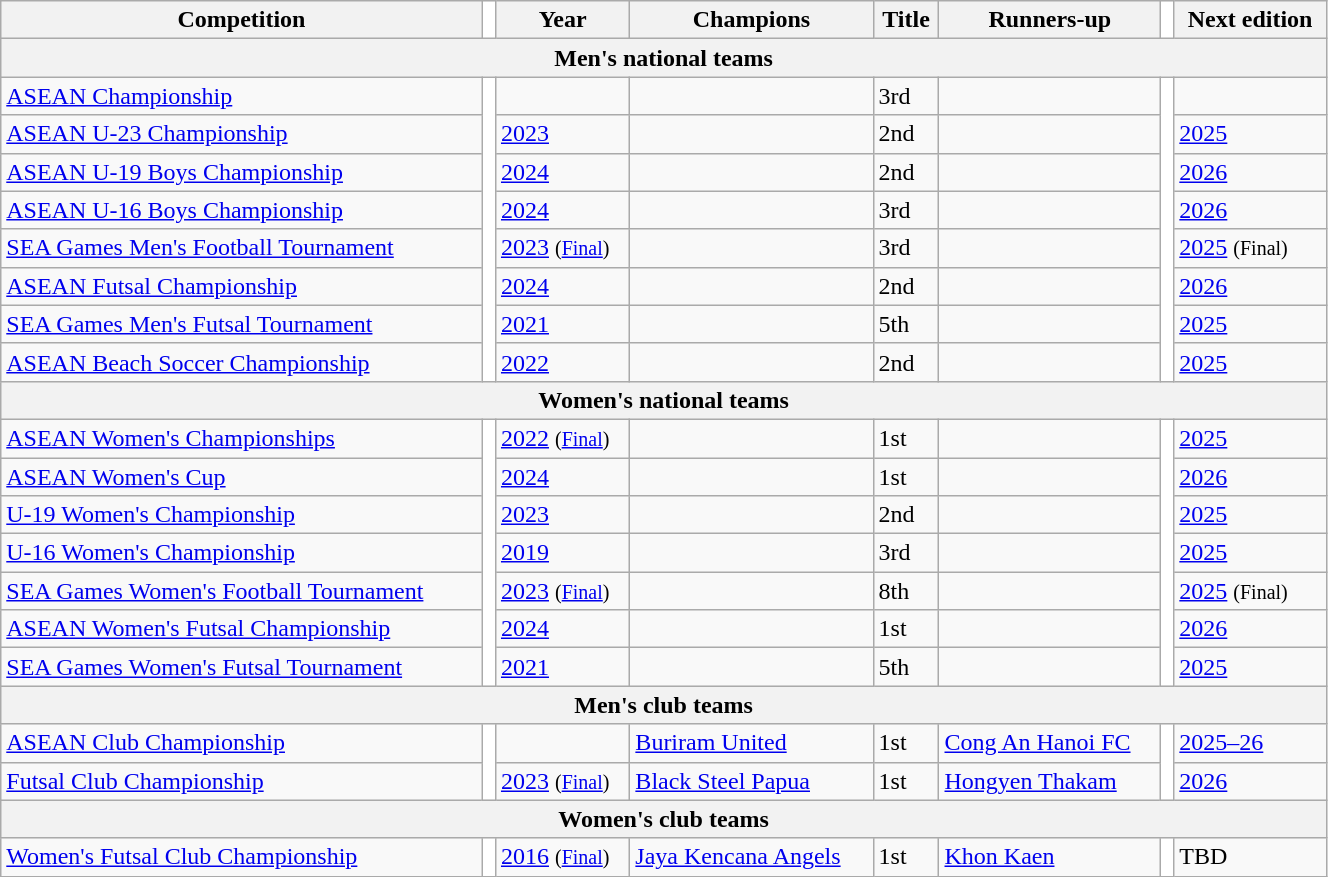<table class="wikitable" style="width:70%;" style="text-align:left">
<tr>
<th>Competition</th>
<td width="1%" rowspan=1 style="background-color:#ffffff;"></td>
<th>Year</th>
<th>Champions</th>
<th>Title</th>
<th>Runners-up</th>
<td width="1%" rowspan=1 style="background-color:#ffffff;"></td>
<th>Next edition</th>
</tr>
<tr>
<th colspan=8>Men's national teams</th>
</tr>
<tr>
<td><a href='#'>ASEAN Championship</a></td>
<td width="1%" rowspan=8 style="background-color:#ffffff;"></td>
<td></td>
<td></td>
<td>3rd</td>
<td></td>
<td width="1%" rowspan=8 style="background-color:#ffffff;"></td>
<td></td>
</tr>
<tr>
<td><a href='#'>ASEAN U-23 Championship</a></td>
<td><a href='#'>2023</a></td>
<td></td>
<td>2nd</td>
<td></td>
<td><a href='#'>2025</a></td>
</tr>
<tr>
<td><a href='#'>ASEAN U-19 Boys Championship</a></td>
<td><a href='#'>2024</a></td>
<td></td>
<td>2nd</td>
<td></td>
<td><a href='#'>2026</a></td>
</tr>
<tr>
<td><a href='#'>ASEAN U-16 Boys Championship</a></td>
<td><a href='#'>2024</a></td>
<td></td>
<td>3rd</td>
<td></td>
<td><a href='#'>2026</a></td>
</tr>
<tr>
<td><a href='#'>SEA Games Men's Football Tournament</a></td>
<td><a href='#'>2023</a> <small>(<a href='#'>Final</a>)</small></td>
<td></td>
<td>3rd</td>
<td></td>
<td><a href='#'>2025</a> <small>(Final)</small></td>
</tr>
<tr>
<td><a href='#'>ASEAN Futsal Championship</a></td>
<td><a href='#'>2024</a></td>
<td></td>
<td>2nd</td>
<td></td>
<td><a href='#'>2026</a></td>
</tr>
<tr>
<td><a href='#'>SEA Games Men's Futsal Tournament</a></td>
<td><a href='#'>2021</a></td>
<td></td>
<td>5th</td>
<td></td>
<td><a href='#'>2025</a></td>
</tr>
<tr>
<td><a href='#'>ASEAN Beach Soccer Championship</a></td>
<td><a href='#'>2022</a></td>
<td></td>
<td>2nd</td>
<td></td>
<td><a href='#'>2025</a></td>
</tr>
<tr>
<th colspan=8>Women's national teams</th>
</tr>
<tr>
<td><a href='#'>ASEAN Women's Championships</a></td>
<td width="1%" rowspan=7 style="background-color:#ffffff;"></td>
<td><a href='#'>2022</a> <small>(<a href='#'>Final</a>)</small></td>
<td></td>
<td>1st</td>
<td></td>
<td width="1%" rowspan=7 style="background-color:#ffffff;"></td>
<td><a href='#'>2025</a></td>
</tr>
<tr>
<td><a href='#'>ASEAN Women's Cup</a></td>
<td><a href='#'>2024</a></td>
<td></td>
<td>1st</td>
<td></td>
<td><a href='#'>2026</a></td>
</tr>
<tr>
<td><a href='#'>U-19 Women's Championship</a></td>
<td><a href='#'>2023</a></td>
<td></td>
<td>2nd</td>
<td></td>
<td><a href='#'>2025</a></td>
</tr>
<tr>
<td><a href='#'>U-16 Women's Championship</a></td>
<td><a href='#'>2019</a></td>
<td></td>
<td>3rd</td>
<td></td>
<td><a href='#'>2025</a></td>
</tr>
<tr>
<td><a href='#'>SEA Games Women's Football Tournament</a></td>
<td><a href='#'>2023</a> <small>(<a href='#'>Final</a>)</small></td>
<td></td>
<td>8th</td>
<td></td>
<td><a href='#'>2025</a> <small>(Final)</small></td>
</tr>
<tr>
<td><a href='#'>ASEAN Women's Futsal Championship</a></td>
<td><a href='#'>2024</a></td>
<td></td>
<td>1st</td>
<td></td>
<td><a href='#'>2026</a></td>
</tr>
<tr>
<td><a href='#'>SEA Games Women's Futsal Tournament</a></td>
<td><a href='#'>2021</a></td>
<td></td>
<td>5th</td>
<td></td>
<td><a href='#'>2025</a></td>
</tr>
<tr>
<th colspan=8>Men's club teams</th>
</tr>
<tr>
<td><a href='#'>ASEAN Club Championship</a></td>
<td width="1%" rowspan=2 style="background-color:#ffffff;"></td>
<td></td>
<td> <a href='#'>Buriram United</a></td>
<td>1st</td>
<td> <a href='#'>Cong An Hanoi FC</a></td>
<td width="1%" rowspan=2 style="background-color:#ffffff;"></td>
<td><a href='#'>2025–26</a></td>
</tr>
<tr>
<td><a href='#'>Futsal Club Championship</a></td>
<td><a href='#'>2023</a> <small>(<a href='#'>Final</a>)</small></td>
<td> <a href='#'>Black Steel Papua</a></td>
<td>1st</td>
<td> <a href='#'>Hongyen Thakam</a></td>
<td><a href='#'>2026</a></td>
</tr>
<tr>
<th colspan=8>Women's club teams</th>
</tr>
<tr>
<td><a href='#'>Women's Futsal Club Championship</a></td>
<td style="background-color:#ffffff;" width="1%"></td>
<td><a href='#'>2016</a> <small>(<a href='#'>Final</a>)</small></td>
<td> <a href='#'>Jaya Kencana Angels</a></td>
<td>1st</td>
<td> <a href='#'>Khon Kaen</a></td>
<td style="background-color:#ffffff;" width="1%"></td>
<td>TBD</td>
</tr>
</table>
